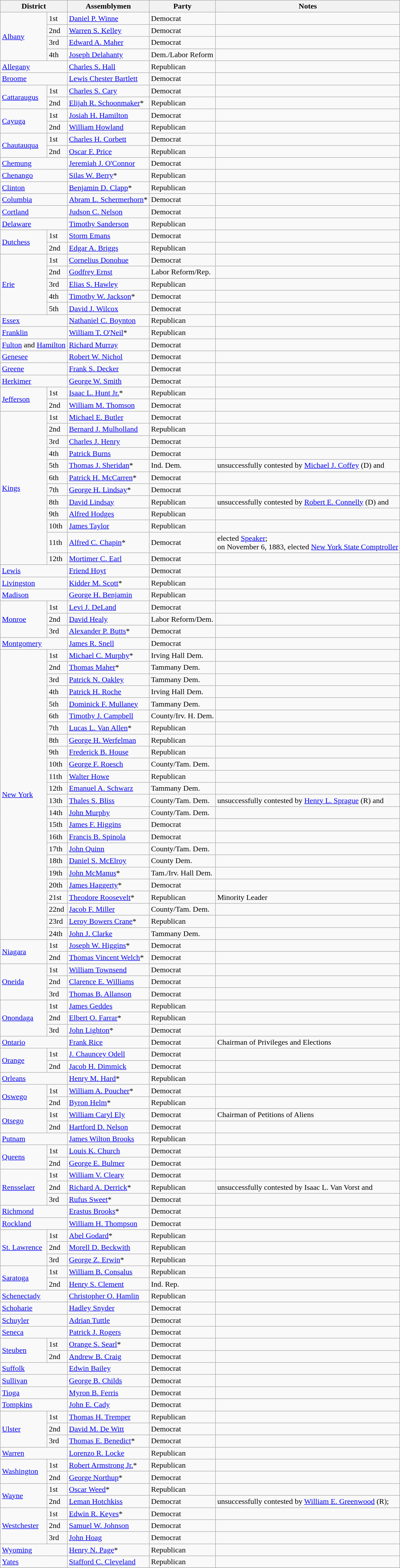<table class=wikitable>
<tr>
<th colspan="2">District</th>
<th>Assemblymen</th>
<th>Party</th>
<th>Notes</th>
</tr>
<tr>
<td rowspan="4"><a href='#'>Albany</a></td>
<td>1st</td>
<td><a href='#'>Daniel P. Winne</a></td>
<td>Democrat</td>
<td></td>
</tr>
<tr>
<td>2nd</td>
<td><a href='#'>Warren S. Kelley</a></td>
<td>Democrat</td>
<td></td>
</tr>
<tr>
<td>3rd</td>
<td><a href='#'>Edward A. Maher</a></td>
<td>Democrat</td>
<td></td>
</tr>
<tr>
<td>4th</td>
<td><a href='#'>Joseph Delahanty</a></td>
<td>Dem./Labor Reform</td>
<td></td>
</tr>
<tr>
<td colspan="2"><a href='#'>Allegany</a></td>
<td><a href='#'>Charles S. Hall</a></td>
<td>Republican</td>
<td></td>
</tr>
<tr>
<td colspan="2"><a href='#'>Broome</a></td>
<td><a href='#'>Lewis Chester Bartlett</a></td>
<td>Democrat</td>
<td></td>
</tr>
<tr>
<td rowspan="2"><a href='#'>Cattaraugus</a></td>
<td>1st</td>
<td><a href='#'>Charles S. Cary</a></td>
<td>Democrat</td>
<td></td>
</tr>
<tr>
<td>2nd</td>
<td><a href='#'>Elijah R. Schoonmaker</a>*</td>
<td>Republican</td>
<td></td>
</tr>
<tr>
<td rowspan="2"><a href='#'>Cayuga</a></td>
<td>1st</td>
<td><a href='#'>Josiah H. Hamilton</a></td>
<td>Democrat</td>
<td></td>
</tr>
<tr>
<td>2nd</td>
<td><a href='#'>William Howland</a></td>
<td>Republican</td>
<td></td>
</tr>
<tr>
<td rowspan="2"><a href='#'>Chautauqua</a></td>
<td>1st</td>
<td><a href='#'>Charles H. Corbett</a></td>
<td>Democrat</td>
<td></td>
</tr>
<tr>
<td>2nd</td>
<td><a href='#'>Oscar F. Price</a></td>
<td>Republican</td>
<td></td>
</tr>
<tr>
<td colspan="2"><a href='#'>Chemung</a></td>
<td><a href='#'>Jeremiah J. O'Connor</a></td>
<td>Democrat</td>
<td></td>
</tr>
<tr>
<td colspan="2"><a href='#'>Chenango</a></td>
<td><a href='#'>Silas W. Berry</a>*</td>
<td>Republican</td>
<td></td>
</tr>
<tr>
<td colspan="2"><a href='#'>Clinton</a></td>
<td><a href='#'>Benjamin D. Clapp</a>*</td>
<td>Republican</td>
<td></td>
</tr>
<tr>
<td colspan="2"><a href='#'>Columbia</a></td>
<td><a href='#'>Abram L. Schermerhorn</a>*</td>
<td>Democrat</td>
<td></td>
</tr>
<tr>
<td colspan="2"><a href='#'>Cortland</a></td>
<td><a href='#'>Judson C. Nelson</a></td>
<td>Democrat</td>
<td></td>
</tr>
<tr>
<td colspan="2"><a href='#'>Delaware</a></td>
<td><a href='#'>Timothy Sanderson</a></td>
<td>Republican</td>
<td></td>
</tr>
<tr>
<td rowspan="2"><a href='#'>Dutchess</a></td>
<td>1st</td>
<td><a href='#'>Storm Emans</a></td>
<td>Democrat</td>
<td></td>
</tr>
<tr>
<td>2nd</td>
<td><a href='#'>Edgar A. Briggs</a></td>
<td>Republican</td>
<td></td>
</tr>
<tr>
<td rowspan="5"><a href='#'>Erie</a></td>
<td>1st</td>
<td><a href='#'>Cornelius Donohue</a></td>
<td>Democrat</td>
<td></td>
</tr>
<tr>
<td>2nd</td>
<td><a href='#'>Godfrey Ernst</a></td>
<td>Labor Reform/Rep.</td>
<td></td>
</tr>
<tr>
<td>3rd</td>
<td><a href='#'>Elias S. Hawley</a></td>
<td>Republican</td>
<td></td>
</tr>
<tr>
<td>4th</td>
<td><a href='#'>Timothy W. Jackson</a>*</td>
<td>Democrat</td>
<td></td>
</tr>
<tr>
<td>5th</td>
<td><a href='#'>David J. Wilcox</a></td>
<td>Democrat</td>
<td></td>
</tr>
<tr>
<td colspan="2"><a href='#'>Essex</a></td>
<td><a href='#'>Nathaniel C. Boynton</a></td>
<td>Republican</td>
<td></td>
</tr>
<tr>
<td colspan="2"><a href='#'>Franklin</a></td>
<td><a href='#'>William T. O'Neil</a>*</td>
<td>Republican</td>
<td></td>
</tr>
<tr>
<td colspan="2"><a href='#'>Fulton</a> and <a href='#'>Hamilton</a></td>
<td><a href='#'>Richard Murray</a></td>
<td>Democrat</td>
<td></td>
</tr>
<tr>
<td colspan="2"><a href='#'>Genesee</a></td>
<td><a href='#'>Robert W. Nichol</a></td>
<td>Democrat</td>
<td></td>
</tr>
<tr>
<td colspan="2"><a href='#'>Greene</a></td>
<td><a href='#'>Frank S. Decker</a></td>
<td>Democrat</td>
<td></td>
</tr>
<tr>
<td colspan="2"><a href='#'>Herkimer</a></td>
<td><a href='#'>George W. Smith</a></td>
<td>Democrat</td>
<td></td>
</tr>
<tr>
<td rowspan="2"><a href='#'>Jefferson</a></td>
<td>1st</td>
<td><a href='#'>Isaac L. Hunt Jr.</a>*</td>
<td>Republican</td>
<td></td>
</tr>
<tr>
<td>2nd</td>
<td><a href='#'>William M. Thomson</a></td>
<td>Democrat</td>
<td></td>
</tr>
<tr>
<td rowspan="12"><a href='#'>Kings</a></td>
<td>1st</td>
<td><a href='#'>Michael E. Butler</a></td>
<td>Democrat</td>
<td></td>
</tr>
<tr>
<td>2nd</td>
<td><a href='#'>Bernard J. Mulholland</a></td>
<td>Republican</td>
<td></td>
</tr>
<tr>
<td>3rd</td>
<td><a href='#'>Charles J. Henry</a></td>
<td>Democrat</td>
<td></td>
</tr>
<tr>
<td>4th</td>
<td><a href='#'>Patrick Burns</a></td>
<td>Democrat</td>
<td></td>
</tr>
<tr>
<td>5th</td>
<td><a href='#'>Thomas J. Sheridan</a>*</td>
<td>Ind. Dem.</td>
<td>unsuccessfully contested by <a href='#'>Michael J. Coffey</a> (D) and </td>
</tr>
<tr>
<td>6th</td>
<td><a href='#'>Patrick H. McCarren</a>*</td>
<td>Democrat</td>
<td></td>
</tr>
<tr>
<td>7th</td>
<td><a href='#'>George H. Lindsay</a>*</td>
<td>Democrat</td>
<td></td>
</tr>
<tr>
<td>8th</td>
<td><a href='#'>David Lindsay</a></td>
<td>Republican</td>
<td>unsuccessfully contested by <a href='#'>Robert E. Connelly</a> (D) and </td>
</tr>
<tr>
<td>9th</td>
<td><a href='#'>Alfred Hodges</a></td>
<td>Republican</td>
<td></td>
</tr>
<tr>
<td>10th</td>
<td><a href='#'>James Taylor</a></td>
<td>Republican</td>
<td></td>
</tr>
<tr>
<td>11th</td>
<td><a href='#'>Alfred C. Chapin</a>*</td>
<td>Democrat</td>
<td>elected <a href='#'>Speaker</a>; <br>on November 6, 1883, elected <a href='#'>New York State Comptroller</a></td>
</tr>
<tr>
<td>12th</td>
<td><a href='#'>Mortimer C. Earl</a></td>
<td>Democrat</td>
<td></td>
</tr>
<tr>
<td colspan="2"><a href='#'>Lewis</a></td>
<td><a href='#'>Friend Hoyt</a></td>
<td>Democrat</td>
<td></td>
</tr>
<tr>
<td colspan="2"><a href='#'>Livingston</a></td>
<td><a href='#'>Kidder M. Scott</a>*</td>
<td>Republican</td>
<td></td>
</tr>
<tr>
<td colspan="2"><a href='#'>Madison</a></td>
<td><a href='#'>George H. Benjamin</a></td>
<td>Republican</td>
<td></td>
</tr>
<tr>
<td rowspan="3"><a href='#'>Monroe</a></td>
<td>1st</td>
<td><a href='#'>Levi J. DeLand</a></td>
<td>Democrat</td>
<td></td>
</tr>
<tr>
<td>2nd</td>
<td><a href='#'>David Healy</a></td>
<td>Labor Reform/Dem.</td>
<td></td>
</tr>
<tr>
<td>3rd</td>
<td><a href='#'>Alexander P. Butts</a>*</td>
<td>Democrat</td>
<td></td>
</tr>
<tr>
<td colspan="2"><a href='#'>Montgomery</a></td>
<td><a href='#'>James R. Snell</a></td>
<td>Democrat</td>
<td></td>
</tr>
<tr>
<td rowspan="24"><a href='#'>New York</a></td>
<td>1st</td>
<td><a href='#'>Michael C. Murphy</a>*</td>
<td>Irving Hall Dem.</td>
<td></td>
</tr>
<tr>
<td>2nd</td>
<td><a href='#'>Thomas Maher</a>*</td>
<td>Tammany Dem.</td>
<td></td>
</tr>
<tr>
<td>3rd</td>
<td><a href='#'>Patrick N. Oakley</a></td>
<td>Tammany Dem.</td>
<td></td>
</tr>
<tr>
<td>4th</td>
<td><a href='#'>Patrick H. Roche</a></td>
<td>Irving Hall Dem.</td>
<td></td>
</tr>
<tr>
<td>5th</td>
<td><a href='#'>Dominick F. Mullaney</a></td>
<td>Tammany Dem.</td>
<td></td>
</tr>
<tr>
<td>6th</td>
<td><a href='#'>Timothy J. Campbell</a></td>
<td>County/Irv. H. Dem.</td>
<td></td>
</tr>
<tr>
<td>7th</td>
<td><a href='#'>Lucas L. Van Allen</a>*</td>
<td>Republican</td>
<td></td>
</tr>
<tr>
<td>8th</td>
<td><a href='#'>George H. Werfelman</a></td>
<td>Republican</td>
<td></td>
</tr>
<tr>
<td>9th</td>
<td><a href='#'>Frederick B. House</a></td>
<td>Republican</td>
<td></td>
</tr>
<tr>
<td>10th</td>
<td><a href='#'>George F. Roesch</a></td>
<td>County/Tam. Dem.</td>
<td></td>
</tr>
<tr>
<td>11th</td>
<td><a href='#'>Walter Howe</a></td>
<td>Republican</td>
<td></td>
</tr>
<tr>
<td>12th</td>
<td><a href='#'>Emanuel A. Schwarz</a></td>
<td>Tammany Dem.</td>
<td></td>
</tr>
<tr>
<td>13th</td>
<td><a href='#'>Thales S. Bliss</a></td>
<td>County/Tam. Dem.</td>
<td>unsuccessfully contested by <a href='#'>Henry L. Sprague</a> (R) and </td>
</tr>
<tr>
<td>14th</td>
<td><a href='#'>John Murphy</a></td>
<td>County/Tam. Dem.</td>
<td></td>
</tr>
<tr>
<td>15th</td>
<td><a href='#'>James F. Higgins</a></td>
<td>Democrat</td>
<td></td>
</tr>
<tr>
<td>16th</td>
<td><a href='#'>Francis B. Spinola</a></td>
<td>Democrat</td>
<td></td>
</tr>
<tr>
<td>17th</td>
<td><a href='#'>John Quinn</a></td>
<td>County/Tam. Dem.</td>
<td></td>
</tr>
<tr>
<td>18th</td>
<td><a href='#'>Daniel S. McElroy</a></td>
<td>County Dem.</td>
<td></td>
</tr>
<tr>
<td>19th</td>
<td><a href='#'>John McManus</a>*</td>
<td>Tam./Irv. Hall Dem.</td>
<td></td>
</tr>
<tr>
<td>20th</td>
<td><a href='#'>James Haggerty</a>*</td>
<td>Democrat</td>
<td></td>
</tr>
<tr>
<td>21st</td>
<td><a href='#'>Theodore Roosevelt</a>*</td>
<td>Republican</td>
<td>Minority Leader</td>
</tr>
<tr>
<td>22nd</td>
<td><a href='#'>Jacob F. Miller</a></td>
<td>County/Tam. Dem.</td>
<td></td>
</tr>
<tr>
<td>23rd</td>
<td><a href='#'>Leroy Bowers Crane</a>*</td>
<td>Republican</td>
<td></td>
</tr>
<tr>
<td>24th</td>
<td><a href='#'>John J. Clarke</a></td>
<td>Tammany Dem.</td>
<td></td>
</tr>
<tr>
<td rowspan="2"><a href='#'>Niagara</a></td>
<td>1st</td>
<td><a href='#'>Joseph W. Higgins</a>*</td>
<td>Democrat</td>
<td></td>
</tr>
<tr>
<td>2nd</td>
<td><a href='#'>Thomas Vincent Welch</a>*</td>
<td>Democrat</td>
<td></td>
</tr>
<tr>
<td rowspan="3"><a href='#'>Oneida</a></td>
<td>1st</td>
<td><a href='#'>William Townsend</a></td>
<td>Democrat</td>
<td></td>
</tr>
<tr>
<td>2nd</td>
<td><a href='#'>Clarence E. Williams</a></td>
<td>Democrat</td>
<td></td>
</tr>
<tr>
<td>3rd</td>
<td><a href='#'>Thomas B. Allanson</a></td>
<td>Democrat</td>
<td></td>
</tr>
<tr>
<td rowspan="3"><a href='#'>Onondaga</a></td>
<td>1st</td>
<td><a href='#'>James Geddes</a></td>
<td>Republican</td>
<td></td>
</tr>
<tr>
<td>2nd</td>
<td><a href='#'>Elbert O. Farrar</a>*</td>
<td>Republican</td>
<td></td>
</tr>
<tr>
<td>3rd</td>
<td><a href='#'>John Lighton</a>*</td>
<td>Democrat</td>
<td></td>
</tr>
<tr>
<td colspan="2"><a href='#'>Ontario</a></td>
<td><a href='#'>Frank Rice</a></td>
<td>Democrat</td>
<td>Chairman of Privileges and Elections</td>
</tr>
<tr>
<td rowspan="2"><a href='#'>Orange</a></td>
<td>1st</td>
<td><a href='#'>J. Chauncey Odell</a></td>
<td>Democrat</td>
<td></td>
</tr>
<tr>
<td>2nd</td>
<td><a href='#'>Jacob H. Dimmick</a></td>
<td>Democrat</td>
<td></td>
</tr>
<tr>
<td colspan="2"><a href='#'>Orleans</a></td>
<td><a href='#'>Henry M. Hard</a>*</td>
<td>Republican</td>
<td></td>
</tr>
<tr>
<td rowspan="2"><a href='#'>Oswego</a></td>
<td>1st</td>
<td><a href='#'>William A. Poucher</a>*</td>
<td>Democrat</td>
<td></td>
</tr>
<tr>
<td>2nd</td>
<td><a href='#'>Byron Helm</a>*</td>
<td>Republican</td>
<td></td>
</tr>
<tr>
<td rowspan="2"><a href='#'>Otsego</a></td>
<td>1st</td>
<td><a href='#'>William Caryl Ely</a></td>
<td>Democrat</td>
<td>Chairman of Petitions of Aliens</td>
</tr>
<tr>
<td>2nd</td>
<td><a href='#'>Hartford D. Nelson</a></td>
<td>Democrat</td>
<td></td>
</tr>
<tr>
<td colspan="2"><a href='#'>Putnam</a></td>
<td><a href='#'>James Wilton Brooks</a></td>
<td>Republican</td>
<td></td>
</tr>
<tr>
<td rowspan="2"><a href='#'>Queens</a></td>
<td>1st</td>
<td><a href='#'>Louis K. Church</a></td>
<td>Democrat</td>
<td></td>
</tr>
<tr>
<td>2nd</td>
<td><a href='#'>George E. Bulmer</a></td>
<td>Democrat</td>
<td></td>
</tr>
<tr>
<td rowspan="3"><a href='#'>Rensselaer</a></td>
<td>1st</td>
<td><a href='#'>William V. Cleary</a></td>
<td>Democrat</td>
<td></td>
</tr>
<tr>
<td>2nd</td>
<td><a href='#'>Richard A. Derrick</a>*</td>
<td>Republican</td>
<td>unsuccessfully contested by Isaac L. Van Vorst and </td>
</tr>
<tr>
<td>3rd</td>
<td><a href='#'>Rufus Sweet</a>*</td>
<td>Democrat</td>
<td></td>
</tr>
<tr>
<td colspan="2"><a href='#'>Richmond</a></td>
<td><a href='#'>Erastus Brooks</a>*</td>
<td>Democrat</td>
<td></td>
</tr>
<tr>
<td colspan="2"><a href='#'>Rockland</a></td>
<td><a href='#'>William H. Thompson</a></td>
<td>Democrat</td>
<td></td>
</tr>
<tr>
<td rowspan="3"><a href='#'>St. Lawrence</a></td>
<td>1st</td>
<td><a href='#'>Abel Godard</a>*</td>
<td>Republican</td>
<td></td>
</tr>
<tr>
<td>2nd</td>
<td><a href='#'>Morell D. Beckwith</a></td>
<td>Republican</td>
<td></td>
</tr>
<tr>
<td>3rd</td>
<td><a href='#'>George Z. Erwin</a>*</td>
<td>Republican</td>
<td></td>
</tr>
<tr>
<td rowspan="2"><a href='#'>Saratoga</a></td>
<td>1st</td>
<td><a href='#'>William B. Consalus</a></td>
<td>Republican</td>
<td></td>
</tr>
<tr>
<td>2nd</td>
<td><a href='#'>Henry S. Clement</a></td>
<td>Ind. Rep.</td>
<td></td>
</tr>
<tr>
<td colspan="2"><a href='#'>Schenectady</a></td>
<td><a href='#'>Christopher O. Hamlin</a></td>
<td>Republican</td>
<td></td>
</tr>
<tr>
<td colspan="2"><a href='#'>Schoharie</a></td>
<td><a href='#'>Hadley Snyder</a></td>
<td>Democrat</td>
<td></td>
</tr>
<tr>
<td colspan="2"><a href='#'>Schuyler</a></td>
<td><a href='#'>Adrian Tuttle</a></td>
<td>Democrat</td>
<td></td>
</tr>
<tr>
<td colspan="2"><a href='#'>Seneca</a></td>
<td><a href='#'>Patrick J. Rogers</a></td>
<td>Democrat</td>
<td></td>
</tr>
<tr>
<td rowspan="2"><a href='#'>Steuben</a></td>
<td>1st</td>
<td><a href='#'>Orange S. Searl</a>*</td>
<td>Democrat</td>
<td></td>
</tr>
<tr>
<td>2nd</td>
<td><a href='#'>Andrew B. Craig</a></td>
<td>Democrat</td>
<td></td>
</tr>
<tr>
<td colspan="2"><a href='#'>Suffolk</a></td>
<td><a href='#'>Edwin Bailey</a></td>
<td>Democrat</td>
<td></td>
</tr>
<tr>
<td colspan="2"><a href='#'>Sullivan</a></td>
<td><a href='#'>George B. Childs</a></td>
<td>Democrat</td>
<td></td>
</tr>
<tr>
<td colspan="2"><a href='#'>Tioga</a></td>
<td><a href='#'>Myron B. Ferris</a></td>
<td>Democrat</td>
<td></td>
</tr>
<tr>
<td colspan="2"><a href='#'>Tompkins</a></td>
<td><a href='#'>John E. Cady</a></td>
<td>Democrat</td>
<td></td>
</tr>
<tr>
<td rowspan="3"><a href='#'>Ulster</a></td>
<td>1st</td>
<td><a href='#'>Thomas H. Tremper</a></td>
<td>Republican</td>
<td></td>
</tr>
<tr>
<td>2nd</td>
<td><a href='#'>David M. De Witt</a></td>
<td>Democrat</td>
<td></td>
</tr>
<tr>
<td>3rd</td>
<td><a href='#'>Thomas E. Benedict</a>*</td>
<td>Democrat</td>
<td></td>
</tr>
<tr>
<td colspan="2"><a href='#'>Warren</a></td>
<td><a href='#'>Lorenzo R. Locke</a></td>
<td>Republican</td>
<td></td>
</tr>
<tr>
<td rowspan="2"><a href='#'>Washington</a></td>
<td>1st</td>
<td><a href='#'>Robert Armstrong Jr.</a>*</td>
<td>Republican</td>
<td></td>
</tr>
<tr>
<td>2nd</td>
<td><a href='#'>George Northup</a>*</td>
<td>Democrat</td>
<td></td>
</tr>
<tr>
<td rowspan="2"><a href='#'>Wayne</a></td>
<td>1st</td>
<td><a href='#'>Oscar Weed</a>*</td>
<td>Republican</td>
<td></td>
</tr>
<tr>
<td>2nd</td>
<td><a href='#'>Leman Hotchkiss</a></td>
<td>Democrat</td>
<td>unsuccessfully contested by <a href='#'>William E. Greenwood</a> (R);</td>
</tr>
<tr>
<td rowspan="3"><a href='#'>Westchester</a></td>
<td>1st</td>
<td><a href='#'>Edwin R. Keyes</a>*</td>
<td>Democrat</td>
<td></td>
</tr>
<tr>
<td>2nd</td>
<td><a href='#'>Samuel W. Johnson</a></td>
<td>Democrat</td>
<td></td>
</tr>
<tr>
<td>3rd</td>
<td><a href='#'>John Hoag</a></td>
<td>Democrat</td>
<td></td>
</tr>
<tr>
<td colspan="2"><a href='#'>Wyoming</a></td>
<td><a href='#'>Henry N. Page</a>*</td>
<td>Republican</td>
<td></td>
</tr>
<tr>
<td colspan="2"><a href='#'>Yates</a></td>
<td><a href='#'>Stafford C. Cleveland</a></td>
<td>Republican</td>
<td></td>
</tr>
<tr>
</tr>
</table>
